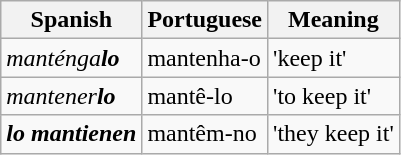<table class="wikitable">
<tr align=center>
<th>Spanish</th>
<th>Portuguese</th>
<th>Meaning</th>
</tr>
<tr>
<td align=left><em>manténga<strong>lo<strong><em></td>
<td align=left></em>mantenha-</strong>o</em></strong></td>
<td align=left>'keep it'</td>
</tr>
<tr>
<td align=left><em>mantener<strong>lo<strong><em></td>
<td align=left></em>mantê-</strong>lo</em></strong></td>
<td align=left>'to keep it'</td>
</tr>
<tr>
<td align=left><strong><em>lo<strong> mantienen<em></td>
<td align=left></em>mantêm-</strong>no</em></strong></td>
<td align=left>'they keep it'</td>
</tr>
</table>
